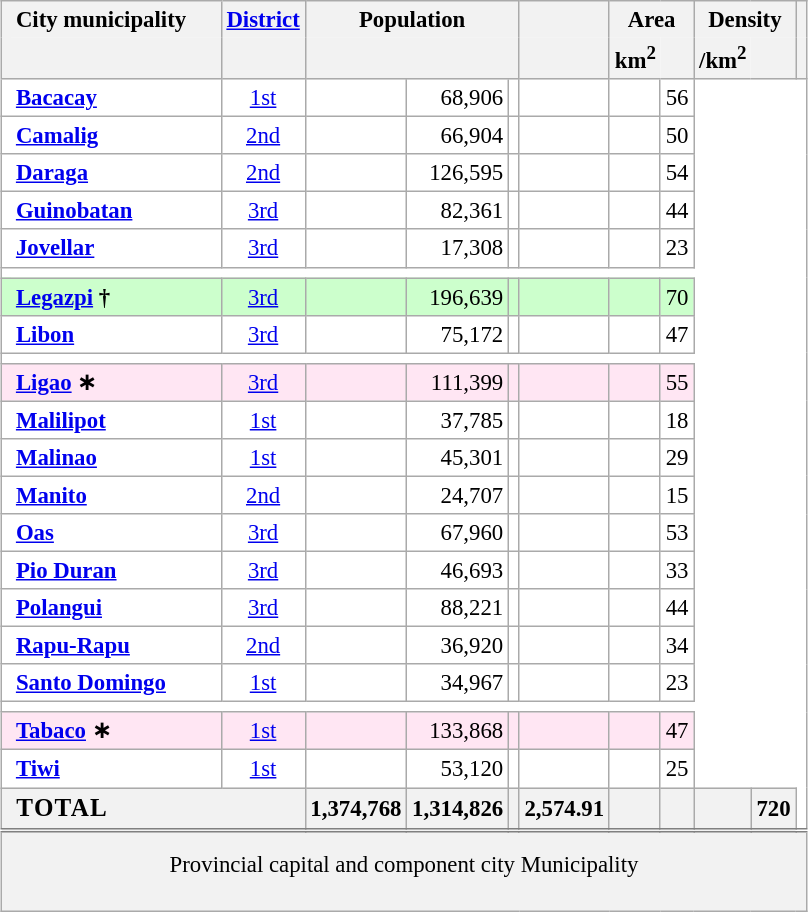<table class="wikitable sortable" style="table-layout:fixed;text-align:right;background-color:white;font-size:95%;border-collapse:collapse;margin:auto;">
<tr style="vertical-align:top;white-space:nowrap;">
<th scope="col" style="border-width:thin 0 0 thin;" class="unsortable" rowspan="2"></th>
<th scope="col" style="border-width:thin 0 0 0;text-align:left;padding-right:1.5em;" class="unsortable" colspan="2">City  municipality</th>
<th scope="col" style="border-bottom:none;" class="unsortable"><a href='#'>District</a></th>
<th scope="col" style="border-bottom:0;text-align:center;" class="unsortable" colspan="3">Population</th>
<th scope="col" style="border-bottom:0;text-align:center;" class="unsortable"></th>
<th scope="col" style="border-bottom:0;text-align:center;" class="unsortable" colspan="2">Area</th>
<th scope="col" style="border-bottom:0;text-align:center;" class="unsortable" colspan="2">Density</th>
<th scope="col" style="border-bottom:0;text-align:center;" class="unsortable"></th>
</tr>
<tr>
<th style="border-width:0 thin thin 0;" colspan="2"></th>
<th style="border-width:0 thin thin 0;" colspan="1"></th>
<th style="border-width:0 0 thin thin;text-align:center;" colspan="2"></th>
<th style="border-width:0 thin thin 0;text-align:center;"></th>
<th style="border-top:0;"></th>
<th style="border-width:0 0 thin thin;text-align:center;">km<sup>2</sup></th>
<th style="border-width:0 thin thin 0;text-align:center;" class="unsortable"></th>
<th style="border-width:0 0 thin thin;text-align:center;">/km<sup>2</sup></th>
<th style="border-width:0 thin thin 0;text-align:center;" class="unsortable"></th>
<th style="border-top:0;"></th>
</tr>
<tr>
<th scope="row" style="border-right:0;background-color:initial;"></th>
<td style="text-align:left;font-weight:bold;border-left:0;" colspan="2"><a href='#'>Bacacay</a>  </td>
<td style="text-align:center;"><a href='#'>1st</a></td>
<td></td>
<td>68,906</td>
<td></td>
<td></td>
<td></td>
<td style="text-align:center;">56</td>
</tr>
<tr>
<th scope="row" style="border-right:0;background-color:initial;"></th>
<td style="text-align:left;font-weight:bold;border-left:0;" colspan="2"><a href='#'>Camalig</a></td>
<td style="text-align:center;"><a href='#'>2nd</a></td>
<td></td>
<td>66,904</td>
<td></td>
<td></td>
<td></td>
<td style="text-align:center;">50</td>
</tr>
<tr>
<th scope="row" style="border-right:0;background-color:initial;"></th>
<td style="text-align:left;font-weight:bold;border-left:0;" colspan="2"><a href='#'>Daraga</a>  </td>
<td style="text-align:center;"><a href='#'>2nd</a></td>
<td></td>
<td>126,595</td>
<td></td>
<td></td>
<td></td>
<td style="text-align:center;">54</td>
</tr>
<tr>
<th scope="row" style="border-right:0;background-color:initial;"></th>
<td style="text-align:left;font-weight:bold;border-left:0;" colspan="2"><a href='#'>Guinobatan</a>  </td>
<td style="text-align:center;"><a href='#'>3rd</a></td>
<td></td>
<td>82,361</td>
<td></td>
<td></td>
<td></td>
<td style="text-align:center;">44</td>
</tr>
<tr>
<th scope="row" style="border-right:0;background-color:initial;"></th>
<td style="text-align:left;font-weight:bold;border-left:0;" colspan="2"><a href='#'>Jovellar</a> </td>
<td style="text-align:center;"><a href='#'>3rd</a></td>
<td></td>
<td>17,308</td>
<td></td>
<td></td>
<td></td>
<td style="text-align:center;">23</td>
</tr>
<tr>
<th scope="row" style="border-width:thin 0 thin thin;background-color:initial;"></th>
</tr>
<tr style="background-color:#CCFFCC;">
<th scope="row" style="text-align:left;background-color:#CCFFCC;border-right:0;"></th>
<td style="text-align:left;font-weight:bold;border-left:0;" colspan="2"><a href='#'>Legazpi</a>  †</td>
<td style="text-align:center;"><a href='#'>3rd</a></td>
<td></td>
<td>196,639</td>
<td></td>
<td></td>
<td></td>
<td style="text-align:center;">70</td>
</tr>
<tr>
<th scope="row" style="border-right:0;background-color:initial;"></th>
<td style="text-align:left;font-weight:bold;border-left:0;" colspan="2"><a href='#'>Libon</a> </td>
<td style="text-align:center;"><a href='#'>3rd</a></td>
<td></td>
<td>75,172</td>
<td></td>
<td></td>
<td></td>
<td style="text-align:center;">47</td>
</tr>
<tr>
<th scope="row" style="border-right:0;background-color:initial;"></th>
</tr>
<tr style="background:#ffe6f3;">
<th scope="row" style="text-align:left; background:#ffe6f3; border-right:0;"></th>
<td style="text-align:left;font-weight:bold;border-left:0;" colspan="2"><a href='#'>Ligao</a>  ∗</td>
<td style="text-align:center;"><a href='#'>3rd</a></td>
<td></td>
<td>111,399</td>
<td></td>
<td></td>
<td></td>
<td style="text-align:center;">55</td>
</tr>
<tr>
<th scope="row" style="border-right:0;background-color:initial;"></th>
<td style="text-align:left;font-weight:bold;border-left:0;" colspan="2"><a href='#'>Malilipot</a> </td>
<td style="text-align:center;"><a href='#'>1st</a></td>
<td></td>
<td>37,785</td>
<td></td>
<td></td>
<td></td>
<td style="text-align:center;">18</td>
</tr>
<tr>
<th scope="row" style="border-right:0;background-color:initial;"></th>
<td style="text-align:left;font-weight:bold;border-left:0;" colspan="2"><a href='#'>Malinao</a> </td>
<td style="text-align:center;"><a href='#'>1st</a></td>
<td></td>
<td>45,301</td>
<td></td>
<td></td>
<td></td>
<td style="text-align:center;">29</td>
</tr>
<tr>
<th scope="row" style="border-right:0;background-color:initial;"></th>
<td style="text-align:left;font-weight:bold;border-left:0;" colspan="2"><a href='#'>Manito</a> </td>
<td style="text-align:center;"><a href='#'>2nd</a></td>
<td></td>
<td>24,707</td>
<td></td>
<td></td>
<td></td>
<td style="text-align:center;">15</td>
</tr>
<tr>
<th scope="row" style="border-right:0;background-color:initial;"></th>
<td style="text-align:left;font-weight:bold;border-left:0;" colspan="2"><a href='#'>Oas</a> </td>
<td style="text-align:center;"><a href='#'>3rd</a></td>
<td></td>
<td>67,960</td>
<td></td>
<td></td>
<td></td>
<td style="text-align:center;">53</td>
</tr>
<tr>
<th scope="row" style="border-right:0;background-color:initial;"></th>
<td style="text-align:left;font-weight:bold;border-left:0;" colspan="2"><a href='#'>Pio Duran</a> </td>
<td style="text-align:center;"><a href='#'>3rd</a></td>
<td></td>
<td>46,693</td>
<td></td>
<td></td>
<td></td>
<td style="text-align:center;">33</td>
</tr>
<tr>
<th scope="row" style="border-right:0;background-color:initial;"></th>
<td style="text-align:left;font-weight:bold;border-left:0;" colspan="2"><a href='#'>Polangui</a> </td>
<td style="text-align:center;"><a href='#'>3rd</a></td>
<td></td>
<td>88,221</td>
<td></td>
<td></td>
<td></td>
<td style="text-align:center;">44</td>
</tr>
<tr>
<th scope="row" style="border-right:0;background-color:initial;"></th>
<td style="text-align:left;font-weight:bold;border-left:0;" colspan="2"><a href='#'>Rapu-Rapu</a> </td>
<td style="text-align:center;"><a href='#'>2nd</a></td>
<td></td>
<td>36,920</td>
<td></td>
<td></td>
<td></td>
<td style="text-align:center;">34</td>
</tr>
<tr>
<th scope="row" style="border-right:0;background-color:initial;"></th>
<td style="text-align:left;font-weight:bold;border-left:0;" colspan="2"><a href='#'>Santo Domingo</a> </td>
<td style="text-align:center;"><a href='#'>1st</a></td>
<td></td>
<td>34,967</td>
<td></td>
<td></td>
<td></td>
<td style="text-align:center;">23</td>
</tr>
<tr>
<th scope="row" style="border-right:0;background-color:initial;"></th>
</tr>
<tr style="background:#ffe6f3;">
<th scope="row" style="text-align:left; background:#ffe6f3; border-right:0;"></th>
<td style="text-align:left;font-weight:bold;border-left:0;" colspan="2"><a href='#'>Tabaco</a>  ∗</td>
<td style="text-align:center;"><a href='#'>1st</a></td>
<td></td>
<td>133,868</td>
<td></td>
<td></td>
<td></td>
<td style="text-align:center;">47</td>
</tr>
<tr>
<th scope="row" style="border-right:0;background-color:initial;"></th>
<td style="text-align:left;font-weight:bold;border-left:0;" colspan="2"><a href='#'>Tiwi</a> </td>
<td style="text-align:center;"><a href='#'>1st</a></td>
<td></td>
<td>53,120</td>
<td></td>
<td></td>
<td></td>
<td style="text-align:center;">25</td>
</tr>
<tr class="sortbottom">
<th scope="row" style="border-right:0;"></th>
<th colspan="3" style="border-left:0;text-align:left;font-size:110%;letter-spacing:0.05em;">TOTAL</th>
<th style="text-align:right;">1,374,768</th>
<th style="text-align:right;">1,314,826</th>
<th style="text-align:right;"></th>
<th style="text-align:right;">2,574.91</th>
<th style="text-align:right;"></th>
<th style="text-align:right;"></th>
<th style="text-align:right;"></th>
<th style="text-align:center;">720</th>
</tr>
<tr class="sortbottom" style="background-color:#F2F2F2;line-height:1.3em;border-top:double grey;white-space:nowrap;">
<td colspan="13" style="border-width:thin 0 0 0;text-align:center;padding:0.7em 0 0 0;">Provincial capital and component city  Municipality  </td>
</tr>
<tr class="sortbottom" style="background-color:#F2F2F2;line-height:1.3em;font-size:110%;">
<td colspan="13" style="border-top:0;text-align:left;padding:0 12em;"><br></td>
</tr>
</table>
